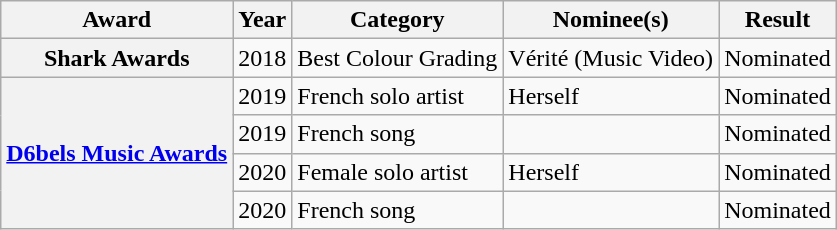<table class="wikitable">
<tr>
<th>Award</th>
<th>Year</th>
<th>Category</th>
<th>Nominee(s)</th>
<th>Result</th>
</tr>
<tr>
<th>Shark Awards</th>
<td>2018</td>
<td>Best Colour Grading</td>
<td>Vérité (Music Video)</td>
<td>Nominated</td>
</tr>
<tr>
<th rowspan="4"><a href='#'>D6bels Music Awards</a></th>
<td>2019</td>
<td>French solo artist</td>
<td>Herself</td>
<td>Nominated</td>
</tr>
<tr>
<td>2019</td>
<td>French song</td>
<td></td>
<td>Nominated</td>
</tr>
<tr>
<td>2020</td>
<td>Female solo artist</td>
<td>Herself</td>
<td>Nominated</td>
</tr>
<tr>
<td>2020</td>
<td>French song</td>
<td></td>
<td>Nominated</td>
</tr>
</table>
